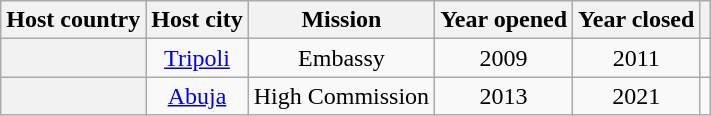<table class="wikitable plainrowheaders" style="text-align:center;">
<tr>
<th scope="col">Host country</th>
<th scope="col">Host city</th>
<th scope="col">Mission</th>
<th scope="col">Year opened</th>
<th scope="col">Year closed</th>
<th scope="col"></th>
</tr>
<tr>
<th scope="row"></th>
<td><a href='#'>Tripoli</a></td>
<td>Embassy</td>
<td>2009</td>
<td>2011</td>
<td></td>
</tr>
<tr>
<th scope="row"></th>
<td><a href='#'>Abuja</a></td>
<td>High Commission</td>
<td>2013</td>
<td>2021</td>
<td></td>
</tr>
</table>
